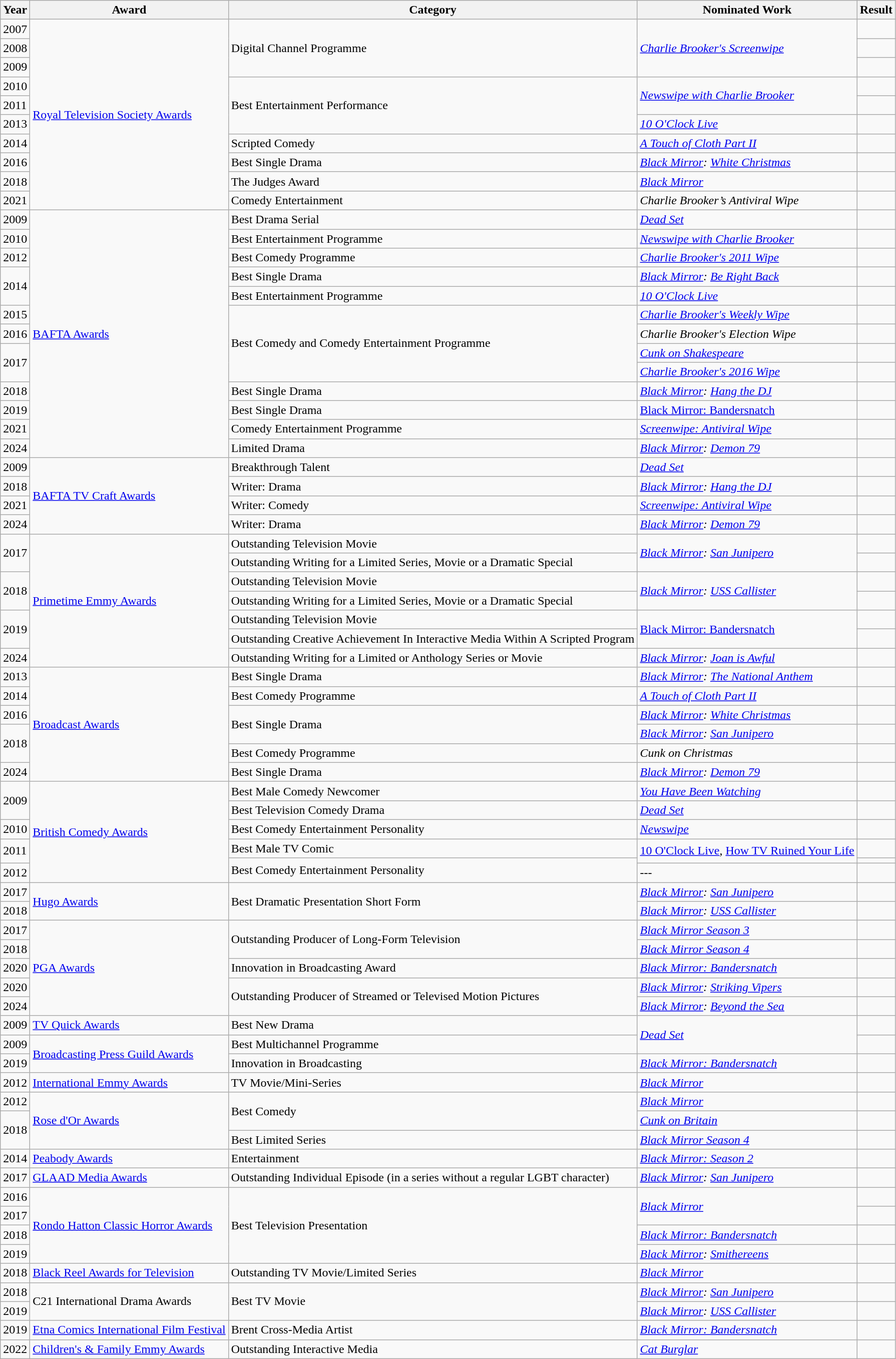<table class="wikitable sortable">
<tr>
<th>Year</th>
<th>Award</th>
<th>Category</th>
<th>Nominated Work</th>
<th>Result</th>
</tr>
<tr>
<td>2007</td>
<td rowspan="10"><a href='#'>Royal Television Society Awards</a></td>
<td rowspan="3">Digital Channel Programme</td>
<td rowspan="3"><em><a href='#'>Charlie Brooker's Screenwipe</a></em></td>
<td></td>
</tr>
<tr>
<td>2008</td>
<td></td>
</tr>
<tr>
<td>2009</td>
<td></td>
</tr>
<tr>
<td>2010</td>
<td rowspan="3">Best Entertainment Performance</td>
<td rowspan="2"><em><a href='#'>Newswipe with Charlie Brooker</a></em></td>
<td></td>
</tr>
<tr>
<td>2011</td>
<td></td>
</tr>
<tr>
<td>2013</td>
<td><em><a href='#'>10 O'Clock Live</a></em></td>
<td></td>
</tr>
<tr>
<td>2014</td>
<td>Scripted Comedy</td>
<td><em><a href='#'>A Touch of Cloth Part II</a></em></td>
<td></td>
</tr>
<tr>
<td>2016</td>
<td>Best Single Drama</td>
<td><em><a href='#'>Black Mirror</a>: <a href='#'>White Christmas</a></em></td>
<td></td>
</tr>
<tr>
<td>2018</td>
<td>The Judges Award</td>
<td><em><a href='#'>Black Mirror</a></em></td>
<td></td>
</tr>
<tr>
<td>2021</td>
<td>Comedy Entertainment</td>
<td><em>Charlie Brooker’s Antiviral Wipe</em></td>
<td></td>
</tr>
<tr>
<td>2009</td>
<td rowspan="13"><a href='#'>BAFTA Awards</a></td>
<td>Best Drama Serial</td>
<td><em><a href='#'>Dead Set</a></em></td>
<td></td>
</tr>
<tr>
<td>2010</td>
<td>Best Entertainment Programme</td>
<td><em><a href='#'>Newswipe with Charlie Brooker</a></em></td>
<td></td>
</tr>
<tr>
<td>2012</td>
<td>Best Comedy Programme</td>
<td><em><a href='#'>Charlie Brooker's 2011 Wipe</a></em></td>
<td></td>
</tr>
<tr>
<td rowspan="2">2014</td>
<td>Best Single Drama</td>
<td><em><a href='#'>Black Mirror</a>: <a href='#'>Be Right Back</a></em></td>
<td></td>
</tr>
<tr>
<td>Best Entertainment Programme</td>
<td><em><a href='#'>10 O'Clock Live</a></em></td>
<td></td>
</tr>
<tr>
<td>2015</td>
<td rowspan="4">Best Comedy and Comedy Entertainment Programme</td>
<td><em><a href='#'>Charlie Brooker's Weekly Wipe</a></em></td>
<td></td>
</tr>
<tr>
<td>2016</td>
<td><em>Charlie Brooker's Election Wipe</em></td>
<td></td>
</tr>
<tr>
<td rowspan="2">2017</td>
<td><em><a href='#'>Cunk on Shakespeare</a></em></td>
<td></td>
</tr>
<tr>
<td><em><a href='#'>Charlie Brooker's 2016 Wipe</a></em></td>
<td></td>
</tr>
<tr>
<td>2018</td>
<td>Best Single Drama</td>
<td><em><a href='#'>Black Mirror</a>: <a href='#'>Hang the DJ</a></em></td>
<td></td>
</tr>
<tr>
<td>2019</td>
<td>Best Single Drama</td>
<td><a href='#'>Black Mirror: Bandersnatch</a></td>
<td></td>
</tr>
<tr>
<td>2021</td>
<td>Comedy Entertainment Programme</td>
<td><em><a href='#'>Screenwipe: Antiviral Wipe</a></em></td>
<td></td>
</tr>
<tr>
<td>2024</td>
<td>Limited Drama</td>
<td><em><a href='#'>Black Mirror</a>: <a href='#'>Demon 79</a></em></td>
<td></td>
</tr>
<tr>
<td>2009</td>
<td rowspan="4"><a href='#'>BAFTA TV Craft Awards</a></td>
<td>Breakthrough Talent</td>
<td><em><a href='#'>Dead Set</a></em></td>
<td></td>
</tr>
<tr>
<td>2018</td>
<td>Writer: Drama</td>
<td><em><a href='#'>Black Mirror</a>: <a href='#'>Hang the DJ</a></em></td>
<td></td>
</tr>
<tr>
<td>2021</td>
<td>Writer: Comedy</td>
<td><em><a href='#'>Screenwipe: Antiviral Wipe</a></em></td>
<td></td>
</tr>
<tr>
<td>2024</td>
<td>Writer: Drama</td>
<td><em><a href='#'>Black Mirror</a>: <a href='#'>Demon 79</a></em></td>
<td></td>
</tr>
<tr>
<td rowspan="2">2017</td>
<td rowspan="7"><a href='#'>Primetime Emmy Awards</a></td>
<td>Outstanding Television Movie</td>
<td rowspan="2"><em><a href='#'>Black Mirror</a>: <a href='#'>San Junipero</a></em></td>
<td></td>
</tr>
<tr>
<td>Outstanding Writing for a Limited Series, Movie or a Dramatic Special</td>
<td></td>
</tr>
<tr>
<td rowspan="2">2018</td>
<td>Outstanding Television Movie</td>
<td rowspan="2"><em><a href='#'>Black Mirror</a>:</em> <em><a href='#'>USS Callister</a></em></td>
<td></td>
</tr>
<tr>
<td>Outstanding Writing for a Limited Series, Movie or a Dramatic Special</td>
<td></td>
</tr>
<tr>
<td rowspan="2">2019</td>
<td>Outstanding Television Movie</td>
<td rowspan="2"><a href='#'>Black Mirror: Bandersnatch</a></td>
<td></td>
</tr>
<tr>
<td>Outstanding Creative Achievement In Interactive Media Within A Scripted Program</td>
<td></td>
</tr>
<tr>
<td>2024</td>
<td>Outstanding Writing for a Limited or Anthology Series or Movie</td>
<td><em><a href='#'>Black Mirror</a>: <a href='#'>Joan is Awful</a></em></td>
<td></td>
</tr>
<tr>
<td>2013</td>
<td rowspan="6"><a href='#'>Broadcast Awards</a></td>
<td>Best Single Drama</td>
<td><em><a href='#'>Black Mirror</a>: <a href='#'>The National Anthem</a></em></td>
<td></td>
</tr>
<tr>
<td>2014</td>
<td>Best Comedy Programme</td>
<td><a href='#'><em>A Touch of Cloth Part II</em></a></td>
<td></td>
</tr>
<tr>
<td>2016</td>
<td rowspan="2">Best Single Drama</td>
<td><em><a href='#'>Black Mirror</a>: <a href='#'>White Christmas</a></em></td>
<td></td>
</tr>
<tr>
<td rowspan="2">2018</td>
<td><em><a href='#'>Black Mirror</a>: <a href='#'>San Junipero</a></em></td>
<td></td>
</tr>
<tr>
<td>Best Comedy Programme</td>
<td><em>Cunk on Christmas</em></td>
<td></td>
</tr>
<tr>
<td>2024</td>
<td>Best Single Drama</td>
<td><em><a href='#'>Black Mirror</a>: <a href='#'>Demon 79</a></em></td>
<td></td>
</tr>
<tr>
<td rowspan="2">2009</td>
<td rowspan="6"><a href='#'>British Comedy Awards</a></td>
<td>Best Male Comedy Newcomer</td>
<td><em><a href='#'>You Have Been Watching</a></em></td>
<td></td>
</tr>
<tr>
<td>Best Television Comedy Drama</td>
<td><em><a href='#'>Dead Set</a></em></td>
<td></td>
</tr>
<tr>
<td>2010</td>
<td>Best Comedy Entertainment Personality</td>
<td><em><a href='#'>Newswipe</a></em></td>
<td></td>
</tr>
<tr>
<td rowspan="2">2011</td>
<td>Best Male TV Comic</td>
<td rowspan="2"><a href='#'>10 O'Clock Live</a>, <a href='#'>How TV Ruined Your Life</a></td>
<td></td>
</tr>
<tr>
<td rowspan="2">Best Comedy Entertainment Personality</td>
<td></td>
</tr>
<tr>
<td>2012</td>
<td>---</td>
<td></td>
</tr>
<tr>
<td>2017</td>
<td rowspan="2"><a href='#'>Hugo Awards</a></td>
<td rowspan="2">Best Dramatic Presentation Short Form</td>
<td><em><a href='#'>Black Mirror</a>: <a href='#'>San Junipero</a></em></td>
<td></td>
</tr>
<tr>
<td>2018</td>
<td><em><a href='#'>Black Mirror</a>:</em> <em><a href='#'>USS Callister</a></em></td>
<td></td>
</tr>
<tr>
<td>2017</td>
<td rowspan="5"><a href='#'>PGA Awards</a></td>
<td rowspan="2">Outstanding Producer of Long-Form Television</td>
<td><em><a href='#'>Black Mirror Season 3</a></em></td>
<td></td>
</tr>
<tr>
<td>2018</td>
<td><em><a href='#'>Black Mirror Season 4</a></em></td>
<td></td>
</tr>
<tr>
<td>2020</td>
<td>Innovation in Broadcasting Award</td>
<td><em><a href='#'>Black Mirror: Bandersnatch</a></em></td>
<td></td>
</tr>
<tr>
<td>2020</td>
<td rowspan="2">Outstanding Producer of Streamed or Televised Motion Pictures</td>
<td><em><a href='#'>Black Mirror</a>: <a href='#'>Striking Vipers</a></em></td>
<td></td>
</tr>
<tr>
<td>2024</td>
<td><em><a href='#'>Black Mirror</a>: <a href='#'>Beyond the Sea</a></em></td>
<td></td>
</tr>
<tr>
<td>2009</td>
<td><a href='#'>TV Quick Awards</a></td>
<td>Best New Drama</td>
<td rowspan="2"><em><a href='#'>Dead Set</a></em></td>
<td></td>
</tr>
<tr>
<td>2009</td>
<td rowspan="2"><a href='#'>Broadcasting Press Guild Awards</a></td>
<td>Best Multichannel Programme</td>
<td></td>
</tr>
<tr>
<td>2019</td>
<td>Innovation in Broadcasting</td>
<td><em><a href='#'>Black Mirror: Bandersnatch</a></em></td>
<td></td>
</tr>
<tr>
<td>2012</td>
<td><a href='#'>International Emmy Awards</a></td>
<td>TV Movie/Mini-Series</td>
<td><em><a href='#'>Black Mirror</a></em></td>
<td></td>
</tr>
<tr>
<td>2012</td>
<td rowspan="3"><a href='#'>Rose d'Or Awards</a></td>
<td rowspan="2">Best Comedy</td>
<td><em><a href='#'>Black Mirror</a></em></td>
<td></td>
</tr>
<tr>
<td rowspan="2">2018</td>
<td><em><a href='#'>Cunk on Britain</a></em></td>
<td></td>
</tr>
<tr>
<td>Best Limited Series</td>
<td><em><a href='#'>Black Mirror Season 4</a></em></td>
<td></td>
</tr>
<tr>
<td>2014</td>
<td><a href='#'>Peabody Awards</a></td>
<td>Entertainment</td>
<td><em><a href='#'>Black Mirror: Season 2</a></em></td>
<td></td>
</tr>
<tr>
<td>2017</td>
<td><a href='#'>GLAAD Media Awards</a></td>
<td>Outstanding Individual Episode (in a series without a regular LGBT character)</td>
<td><em><a href='#'>Black Mirror</a>: <a href='#'>San Junipero</a></em></td>
<td></td>
</tr>
<tr>
<td>2016</td>
<td rowspan="4"><a href='#'>Rondo Hatton Classic Horror Awards</a></td>
<td rowspan="4">Best Television Presentation</td>
<td rowspan="2"><em><a href='#'>Black Mirror</a></em></td>
<td></td>
</tr>
<tr>
<td>2017</td>
<td></td>
</tr>
<tr>
<td>2018</td>
<td><em><a href='#'>Black Mirror: Bandersnatch</a></em></td>
<td></td>
</tr>
<tr>
<td>2019</td>
<td><em><a href='#'>Black Mirror</a>: <a href='#'>Smithereens</a></em></td>
<td></td>
</tr>
<tr>
<td>2018</td>
<td><a href='#'>Black Reel Awards for Television</a></td>
<td>Outstanding TV Movie/Limited Series</td>
<td><em><a href='#'>Black Mirror</a></em></td>
<td></td>
</tr>
<tr>
<td>2018</td>
<td rowspan="2">C21 International Drama Awards</td>
<td rowspan="2">Best TV Movie</td>
<td><em><a href='#'>Black Mirror</a>: <a href='#'>San Junipero</a></em></td>
<td></td>
</tr>
<tr>
<td>2019</td>
<td><em><a href='#'>Black Mirror</a>:</em> <em><a href='#'>USS Callister</a></em></td>
<td></td>
</tr>
<tr>
<td>2019</td>
<td><a href='#'>Etna Comics International Film Festival</a></td>
<td>Brent Cross-Media Artist</td>
<td><em><a href='#'>Black Mirror: Bandersnatch</a></em></td>
<td></td>
</tr>
<tr>
<td>2022</td>
<td><a href='#'>Children's & Family Emmy Awards</a></td>
<td>Outstanding Interactive Media</td>
<td><em><a href='#'>Cat Burglar</a></em></td>
<td></td>
</tr>
</table>
